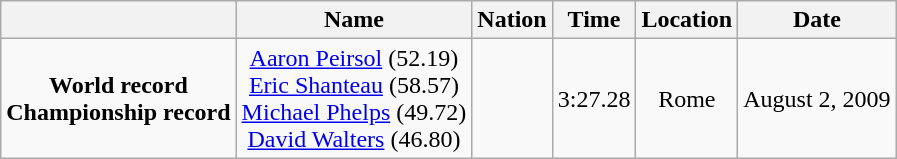<table class=wikitable style=text-align:center>
<tr>
<th></th>
<th>Name</th>
<th>Nation</th>
<th>Time</th>
<th>Location</th>
<th>Date</th>
</tr>
<tr>
<td><strong>World record</strong><br><strong>Championship record</strong></td>
<td><a href='#'>Aaron Peirsol</a> (52.19)<br><a href='#'>Eric Shanteau</a> (58.57)<br><a href='#'>Michael Phelps</a> (49.72)<br><a href='#'>David Walters</a> (46.80)</td>
<td></td>
<td align=left>3:27.28</td>
<td>Rome</td>
<td>August 2, 2009</td>
</tr>
</table>
